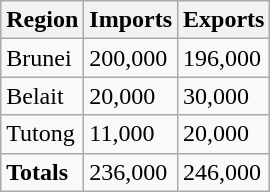<table class="wikitable sortable">
<tr>
<th>Region</th>
<th>Imports</th>
<th>Exports</th>
</tr>
<tr>
<td>Brunei</td>
<td>200,000</td>
<td>196,000</td>
</tr>
<tr>
<td>Belait</td>
<td>20,000</td>
<td>30,000</td>
</tr>
<tr>
<td>Tutong</td>
<td>11,000</td>
<td>20,000</td>
</tr>
<tr>
<td><strong>Totals</strong></td>
<td>236,000</td>
<td>246,000</td>
</tr>
</table>
